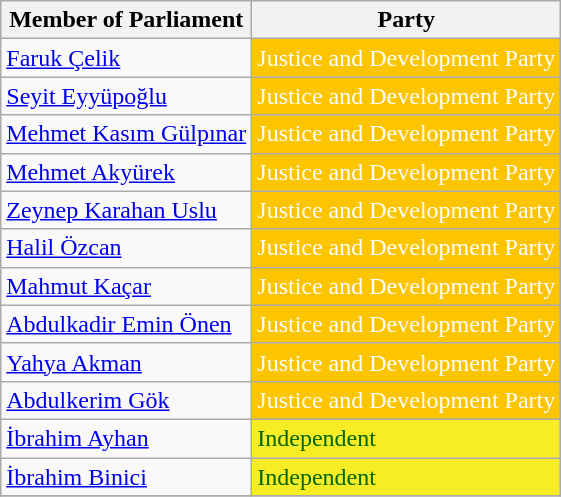<table class="wikitable">
<tr>
<th>Member of Parliament</th>
<th>Party</th>
</tr>
<tr>
<td><a href='#'>Faruk Çelik</a></td>
<td style="background:#FDC400; color:white">Justice and Development Party</td>
</tr>
<tr>
<td><a href='#'>Seyit Eyyüpoğlu</a></td>
<td style="background:#FDC400; color:white">Justice and Development Party</td>
</tr>
<tr>
<td><a href='#'>Mehmet Kasım Gülpınar</a></td>
<td style="background:#FDC400; color:white">Justice and Development Party</td>
</tr>
<tr>
<td><a href='#'>Mehmet Akyürek</a></td>
<td style="background:#FDC400; color:white">Justice and Development Party</td>
</tr>
<tr>
<td><a href='#'>Zeynep Karahan Uslu</a></td>
<td style="background:#FDC400; color:white">Justice and Development Party</td>
</tr>
<tr>
<td><a href='#'>Halil Özcan</a></td>
<td style="background:#FDC400; color:white">Justice and Development Party</td>
</tr>
<tr>
<td><a href='#'>Mahmut Kaçar</a></td>
<td style="background:#FDC400; color:white">Justice and Development Party</td>
</tr>
<tr>
<td><a href='#'>Abdulkadir Emin Önen</a></td>
<td style="background:#FDC400; color:white">Justice and Development Party</td>
</tr>
<tr>
<td><a href='#'>Yahya Akman</a></td>
<td style="background:#FDC400; color:white">Justice and Development Party</td>
</tr>
<tr>
<td><a href='#'>Abdulkerim Gök</a></td>
<td style="background:#FDC400; color:white">Justice and Development Party</td>
</tr>
<tr>
<td><a href='#'>İbrahim Ayhan</a></td>
<td style="background:#F8EC24; color:#006600">Independent</td>
</tr>
<tr>
<td><a href='#'>İbrahim Binici</a></td>
<td style="background:#F8EC24; color:#006600">Independent</td>
</tr>
<tr>
</tr>
</table>
